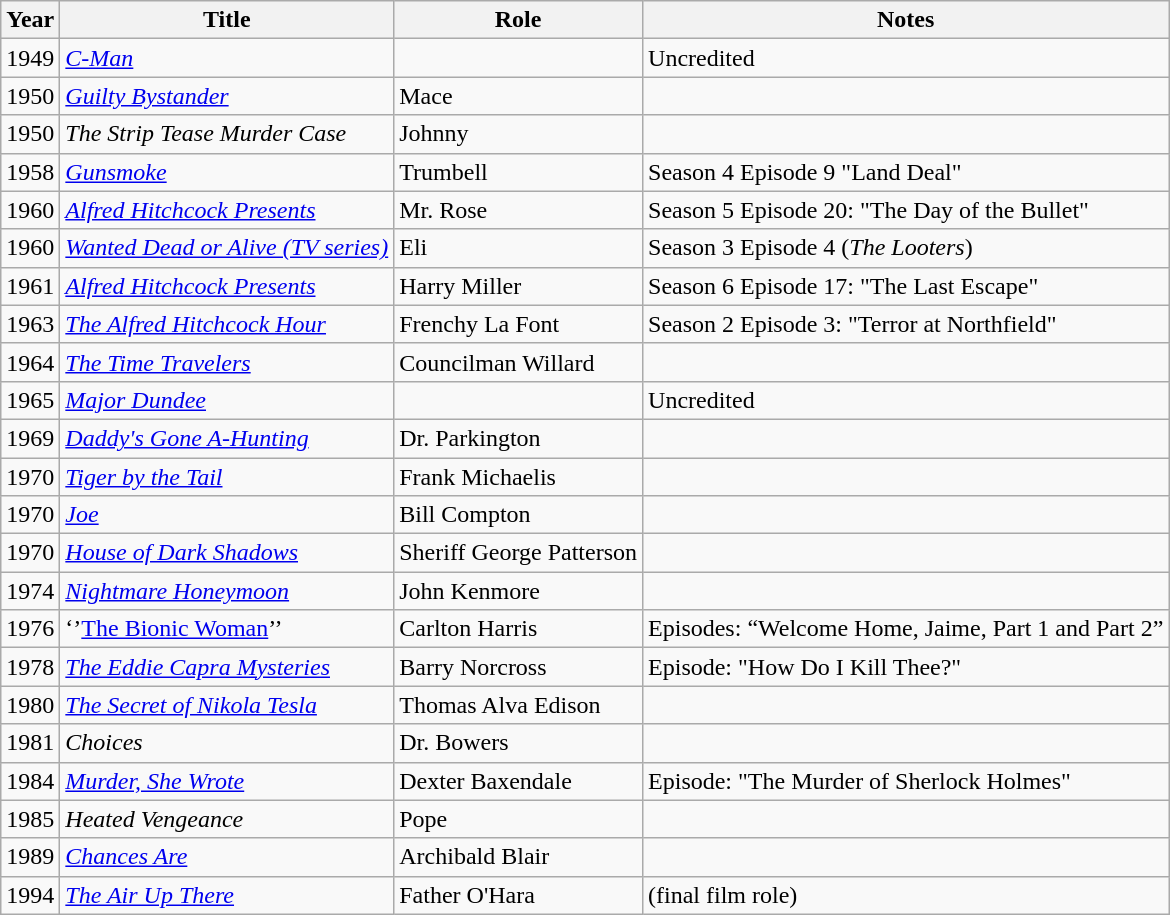<table class="wikitable sortable">
<tr>
<th>Year</th>
<th>Title</th>
<th>Role</th>
<th>Notes</th>
</tr>
<tr>
<td>1949</td>
<td><em><a href='#'>C-Man</a></em></td>
<td></td>
<td>Uncredited</td>
</tr>
<tr>
<td>1950</td>
<td><em><a href='#'>Guilty Bystander</a></em></td>
<td>Mace</td>
<td></td>
</tr>
<tr>
<td>1950</td>
<td><em>The Strip Tease Murder Case</em></td>
<td>Johnny</td>
<td></td>
</tr>
<tr>
<td>1958</td>
<td><em><a href='#'>Gunsmoke</a></em></td>
<td>Trumbell</td>
<td>Season 4 Episode 9 "Land Deal"</td>
</tr>
<tr>
<td>1960</td>
<td><em><a href='#'>Alfred Hitchcock Presents</a></em></td>
<td>Mr. Rose</td>
<td>Season 5 Episode 20: "The Day of the Bullet"</td>
</tr>
<tr>
<td>1960</td>
<td><em><a href='#'>Wanted Dead or Alive (TV series)</a></em></td>
<td>Eli</td>
<td>Season 3 Episode 4 (<em>The Looters</em>)</td>
</tr>
<tr>
<td>1961</td>
<td><em><a href='#'>Alfred Hitchcock Presents</a></em></td>
<td>Harry Miller</td>
<td>Season 6 Episode 17: "The Last Escape"</td>
</tr>
<tr>
<td>1963</td>
<td><em><a href='#'>The Alfred Hitchcock Hour</a></em></td>
<td>Frenchy La Font</td>
<td>Season 2 Episode 3: "Terror at Northfield"</td>
</tr>
<tr>
<td>1964</td>
<td><em><a href='#'>The Time Travelers</a></em></td>
<td>Councilman Willard</td>
<td></td>
</tr>
<tr>
<td>1965</td>
<td><em><a href='#'>Major Dundee</a></em></td>
<td></td>
<td>Uncredited</td>
</tr>
<tr>
<td>1969</td>
<td><em><a href='#'>Daddy's Gone A-Hunting</a></em></td>
<td>Dr. Parkington</td>
<td></td>
</tr>
<tr>
<td>1970</td>
<td><em><a href='#'>Tiger by the Tail</a></em></td>
<td>Frank Michaelis</td>
<td></td>
</tr>
<tr>
<td>1970</td>
<td><em><a href='#'>Joe</a></em></td>
<td>Bill Compton</td>
<td></td>
</tr>
<tr>
<td>1970</td>
<td><em><a href='#'>House of Dark Shadows</a></em></td>
<td>Sheriff George Patterson</td>
<td></td>
</tr>
<tr>
<td>1974</td>
<td><em><a href='#'>Nightmare Honeymoon</a></em></td>
<td>John Kenmore</td>
<td></td>
</tr>
<tr>
<td>1976</td>
<td>‘’<a href='#'>The Bionic Woman</a>’’</td>
<td>Carlton Harris</td>
<td>Episodes: “Welcome Home, Jaime, Part 1 and Part 2”</td>
</tr>
<tr>
<td>1978</td>
<td><em><a href='#'>The Eddie Capra Mysteries</a></em></td>
<td>Barry Norcross</td>
<td>Episode: "How Do I Kill Thee?"</td>
</tr>
<tr>
<td>1980</td>
<td><em><a href='#'>The Secret of Nikola Tesla</a></em></td>
<td>Thomas Alva Edison</td>
<td></td>
</tr>
<tr>
<td>1981</td>
<td><em>Choices</em></td>
<td>Dr. Bowers</td>
<td></td>
</tr>
<tr>
<td>1984</td>
<td><em><a href='#'>Murder, She Wrote</a></em></td>
<td>Dexter Baxendale</td>
<td>Episode: "The Murder of Sherlock Holmes"</td>
</tr>
<tr>
<td>1985</td>
<td><em>Heated Vengeance</em></td>
<td>Pope</td>
<td></td>
</tr>
<tr>
<td>1989</td>
<td><em><a href='#'>Chances Are</a></em></td>
<td>Archibald Blair</td>
<td></td>
</tr>
<tr>
<td>1994</td>
<td><em><a href='#'>The Air Up There</a></em></td>
<td>Father O'Hara</td>
<td>(final film role)</td>
</tr>
</table>
